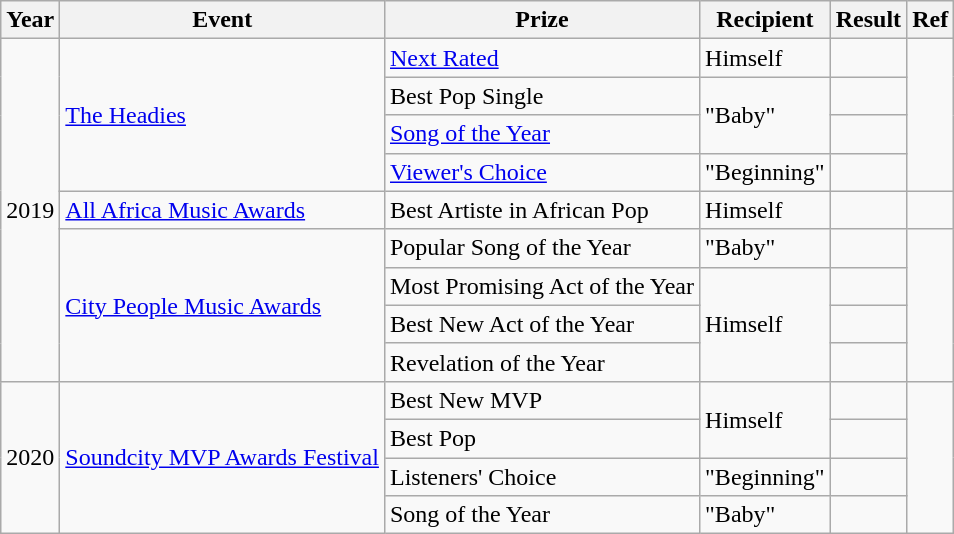<table class="wikitable">
<tr>
<th>Year</th>
<th>Event</th>
<th>Prize</th>
<th>Recipient</th>
<th>Result</th>
<th>Ref</th>
</tr>
<tr>
<td rowspan="9">2019</td>
<td rowspan="4"><a href='#'>The Headies</a></td>
<td><a href='#'>Next Rated</a></td>
<td>Himself</td>
<td></td>
<td rowspan="4" style="text-align:center;"></td>
</tr>
<tr>
<td>Best Pop Single</td>
<td rowspan="2">"Baby"</td>
<td></td>
</tr>
<tr>
<td><a href='#'>Song of the Year</a></td>
<td></td>
</tr>
<tr>
<td><a href='#'>Viewer's Choice</a></td>
<td>"Beginning"</td>
<td></td>
</tr>
<tr>
<td><a href='#'>All Africa Music Awards</a></td>
<td>Best Artiste in African Pop</td>
<td>Himself</td>
<td></td>
<td style="text-align:center;"></td>
</tr>
<tr>
<td rowspan="4"><a href='#'>City People Music Awards</a></td>
<td>Popular Song of the Year</td>
<td>"Baby"</td>
<td></td>
<td rowspan="4" style="text-align:center;"></td>
</tr>
<tr>
<td>Most Promising Act of the Year</td>
<td rowspan="3">Himself</td>
<td></td>
</tr>
<tr>
<td>Best New Act of the Year</td>
<td></td>
</tr>
<tr>
<td>Revelation of the Year</td>
<td></td>
</tr>
<tr>
<td rowspan="4">2020</td>
<td rowspan="4"><a href='#'>Soundcity MVP Awards Festival</a></td>
<td>Best New MVP</td>
<td rowspan="2">Himself</td>
<td></td>
<td rowspan="4" style="text-align:center;"></td>
</tr>
<tr>
<td>Best Pop</td>
<td></td>
</tr>
<tr>
<td>Listeners' Choice</td>
<td>"Beginning"</td>
<td></td>
</tr>
<tr>
<td>Song of the Year</td>
<td>"Baby"</td>
<td></td>
</tr>
</table>
